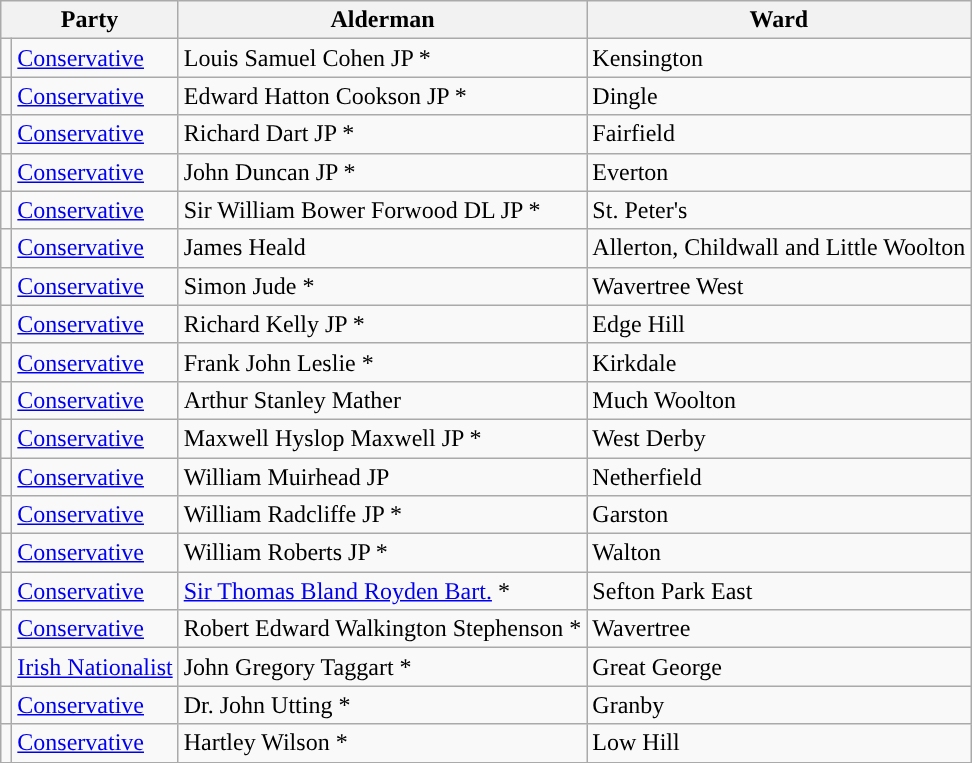<table class="wikitable">
<tr>
<th colspan="2">Party</th>
<th>Alderman</th>
<th>Ward</th>
</tr>
<tr>
<td style="background-color:"></td>
<td><a href='#'>Conservative</a></td>
<td>Louis Samuel Cohen JP *</td>
<td>Kensington</td>
</tr>
<tr>
<td style="background-color:"></td>
<td><a href='#'>Conservative</a></td>
<td>Edward Hatton Cookson JP *</td>
<td>Dingle</td>
</tr>
<tr>
<td style="background-color:"></td>
<td><a href='#'>Conservative</a></td>
<td>Richard Dart JP *</td>
<td>Fairfield</td>
</tr>
<tr>
<td style="background-color:"></td>
<td><a href='#'>Conservative</a></td>
<td>John Duncan JP *</td>
<td>Everton</td>
</tr>
<tr>
<td style="background-color:"></td>
<td><a href='#'>Conservative</a></td>
<td>Sir William Bower Forwood DL JP *</td>
<td>St. Peter's</td>
</tr>
<tr>
<td style="background-color:"></td>
<td><a href='#'>Conservative</a></td>
<td>James Heald</td>
<td>Allerton, Childwall and Little Woolton</td>
</tr>
<tr>
<td style="background-color:"></td>
<td><a href='#'>Conservative</a></td>
<td>Simon Jude *</td>
<td>Wavertree West</td>
</tr>
<tr>
<td style="background-color:"></td>
<td><a href='#'>Conservative</a></td>
<td>Richard Kelly JP *</td>
<td>Edge Hill</td>
</tr>
<tr>
<td style="background-color:"></td>
<td><a href='#'>Conservative</a></td>
<td>Frank John Leslie *</td>
<td>Kirkdale</td>
</tr>
<tr>
<td style="background-color:"></td>
<td><a href='#'>Conservative</a></td>
<td>Arthur Stanley Mather</td>
<td>Much Woolton</td>
</tr>
<tr>
<td style="background-color:"></td>
<td><a href='#'>Conservative</a></td>
<td>Maxwell Hyslop Maxwell JP *</td>
<td>West Derby</td>
</tr>
<tr>
<td style="background-color:"></td>
<td><a href='#'>Conservative</a></td>
<td>William Muirhead JP</td>
<td>Netherfield</td>
</tr>
<tr>
<td style="background-color:"></td>
<td><a href='#'>Conservative</a></td>
<td>William Radcliffe JP *</td>
<td>Garston</td>
</tr>
<tr>
<td style="background-color:"></td>
<td><a href='#'>Conservative</a></td>
<td>William Roberts JP *</td>
<td>Walton</td>
</tr>
<tr>
<td style="background-color:"></td>
<td><a href='#'>Conservative</a></td>
<td><a href='#'>Sir Thomas Bland Royden Bart.</a> *</td>
<td>Sefton Park East</td>
</tr>
<tr>
<td style="background-color:"></td>
<td><a href='#'>Conservative</a></td>
<td>Robert Edward Walkington Stephenson *</td>
<td>Wavertree</td>
</tr>
<tr>
<td style="background-color:"></td>
<td><a href='#'>Irish Nationalist</a></td>
<td>John Gregory Taggart *</td>
<td>Great George</td>
</tr>
<tr>
<td style="background-color:"></td>
<td><a href='#'>Conservative</a></td>
<td>Dr. John Utting *</td>
<td>Granby</td>
</tr>
<tr>
<td style="background-color:"></td>
<td><a href='#'>Conservative</a></td>
<td>Hartley Wilson *</td>
<td>Low Hill</td>
</tr>
<tr>
</tr>
</table>
